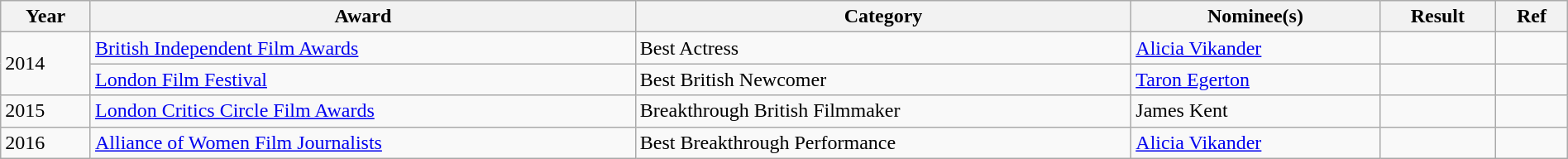<table class="wikitable" style="width: 100%; margin-right: 0;">
<tr>
<th>Year</th>
<th>Award</th>
<th>Category</th>
<th>Nominee(s)</th>
<th>Result</th>
<th>Ref</th>
</tr>
<tr>
<td rowspan="2">2014</td>
<td><a href='#'>British Independent Film Awards</a></td>
<td>Best Actress</td>
<td><a href='#'>Alicia Vikander</a></td>
<td></td>
<td></td>
</tr>
<tr>
<td><a href='#'>London Film Festival</a></td>
<td>Best British Newcomer</td>
<td><a href='#'>Taron Egerton</a></td>
<td></td>
<td></td>
</tr>
<tr>
<td>2015</td>
<td><a href='#'>London Critics Circle Film Awards</a></td>
<td>Breakthrough British Filmmaker</td>
<td>James Kent</td>
<td></td>
<td></td>
</tr>
<tr>
<td>2016</td>
<td><a href='#'>Alliance of Women Film Journalists</a></td>
<td>Best Breakthrough Performance</td>
<td><a href='#'>Alicia Vikander</a></td>
<td></td>
<td></td>
</tr>
</table>
